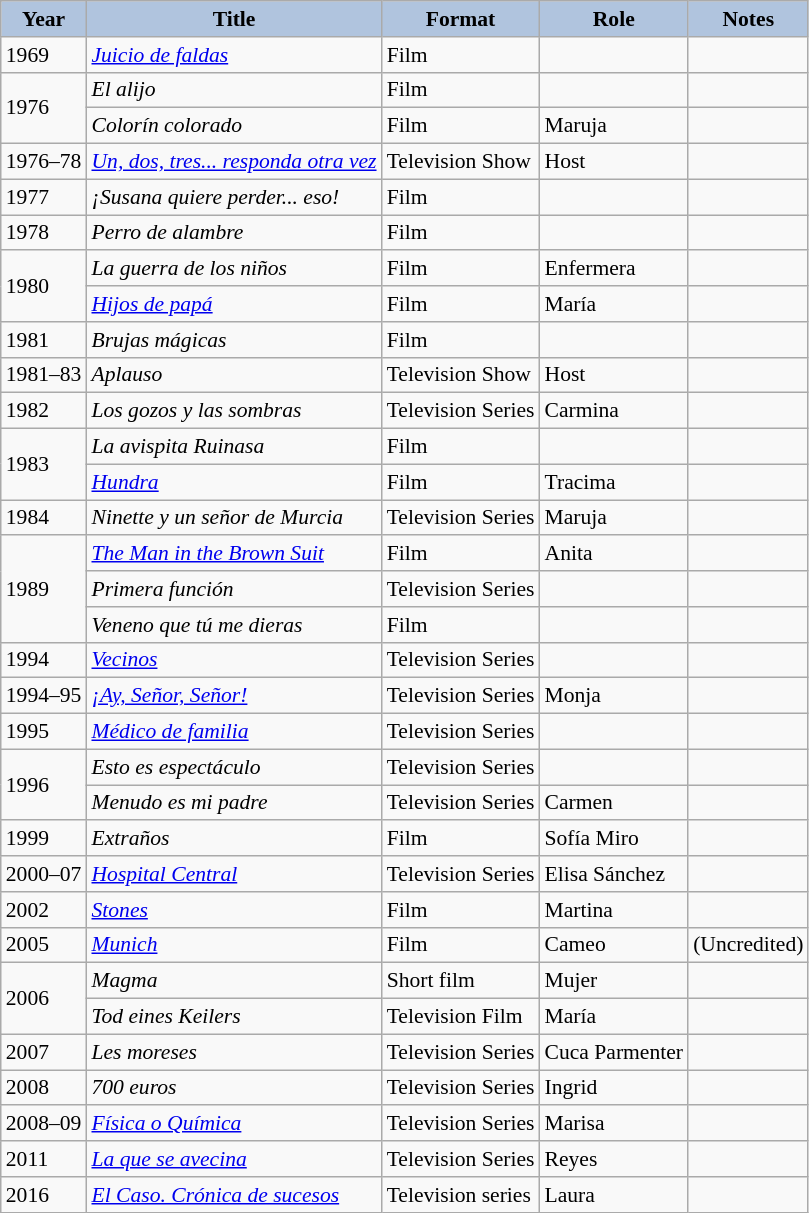<table class="wikitable" style="font-size:90%;">
<tr>
<th style="background:#B0C4DE;">Year</th>
<th style="background:#B0C4DE;">Title</th>
<th style="background:#B0C4DE;">Format</th>
<th style="background:#B0C4DE;">Role</th>
<th style="background:#B0C4DE;">Notes</th>
</tr>
<tr>
<td>1969</td>
<td><em><a href='#'>Juicio de faldas</a></em></td>
<td>Film</td>
<td></td>
<td></td>
</tr>
<tr>
<td rowspan="2">1976</td>
<td><em>El alijo</em></td>
<td>Film</td>
<td></td>
<td></td>
</tr>
<tr>
<td><em>Colorín colorado</em></td>
<td>Film</td>
<td>Maruja</td>
<td></td>
</tr>
<tr>
<td>1976–78</td>
<td><em><a href='#'>Un, dos, tres... responda otra vez</a></em></td>
<td>Television Show</td>
<td>Host</td>
<td></td>
</tr>
<tr>
<td>1977</td>
<td><em>¡Susana quiere perder... eso!</em></td>
<td>Film</td>
<td></td>
<td></td>
</tr>
<tr>
<td>1978</td>
<td><em>Perro de alambre</em></td>
<td>Film</td>
<td></td>
<td></td>
</tr>
<tr>
<td rowspan="2">1980</td>
<td><em>La guerra de los niños</em></td>
<td>Film</td>
<td>Enfermera</td>
<td></td>
</tr>
<tr>
<td><em><a href='#'>Hijos de papá</a></em></td>
<td>Film</td>
<td>María</td>
<td></td>
</tr>
<tr>
<td>1981</td>
<td><em>Brujas mágicas</em></td>
<td>Film</td>
<td></td>
<td></td>
</tr>
<tr>
<td>1981–83</td>
<td><em>Aplauso</em></td>
<td>Television Show</td>
<td>Host</td>
<td></td>
</tr>
<tr>
<td>1982</td>
<td><em>Los gozos y las sombras</em></td>
<td>Television Series</td>
<td>Carmina</td>
<td></td>
</tr>
<tr>
<td rowspan="2">1983</td>
<td><em>La avispita Ruinasa</em></td>
<td>Film</td>
<td></td>
<td></td>
</tr>
<tr>
<td><em><a href='#'>Hundra</a></em></td>
<td>Film</td>
<td>Tracima</td>
<td></td>
</tr>
<tr>
<td>1984</td>
<td><em>Ninette y un señor de Murcia</em></td>
<td>Television Series</td>
<td>Maruja</td>
<td></td>
</tr>
<tr>
<td rowspan="3">1989</td>
<td><em><a href='#'>The Man in the Brown Suit</a></em></td>
<td>Film</td>
<td>Anita</td>
<td></td>
</tr>
<tr>
<td><em>Primera función</em></td>
<td>Television Series</td>
<td></td>
<td></td>
</tr>
<tr>
<td><em>Veneno que tú me dieras</em></td>
<td>Film</td>
<td></td>
<td></td>
</tr>
<tr>
<td>1994</td>
<td><em><a href='#'>Vecinos</a></em></td>
<td>Television Series</td>
<td></td>
<td></td>
</tr>
<tr>
<td>1994–95</td>
<td><em><a href='#'>¡Ay, Señor, Señor!</a></em></td>
<td>Television Series</td>
<td>Monja</td>
<td></td>
</tr>
<tr>
<td>1995</td>
<td><em><a href='#'>Médico de familia</a></em></td>
<td>Television Series</td>
<td></td>
<td></td>
</tr>
<tr>
<td rowspan="2">1996</td>
<td><em>Esto es espectáculo</em></td>
<td>Television Series</td>
<td></td>
<td></td>
</tr>
<tr>
<td><em>Menudo es mi padre</em></td>
<td>Television Series</td>
<td>Carmen</td>
<td></td>
</tr>
<tr>
<td>1999</td>
<td><em>Extraños</em></td>
<td>Film</td>
<td>Sofía Miro</td>
<td></td>
</tr>
<tr>
<td>2000–07</td>
<td><em><a href='#'>Hospital Central</a></em></td>
<td>Television Series</td>
<td>Elisa Sánchez</td>
<td></td>
</tr>
<tr>
<td>2002</td>
<td><em><a href='#'>Stones</a></em></td>
<td>Film</td>
<td>Martina</td>
<td></td>
</tr>
<tr>
<td>2005</td>
<td><em><a href='#'>Munich</a></em></td>
<td>Film</td>
<td>Cameo</td>
<td>(Uncredited)</td>
</tr>
<tr>
<td rowspan="2">2006</td>
<td><em>Magma</em></td>
<td>Short film</td>
<td>Mujer</td>
<td></td>
</tr>
<tr>
<td><em>Tod eines Keilers</em></td>
<td>Television Film</td>
<td>María</td>
<td></td>
</tr>
<tr>
<td>2007</td>
<td><em>Les moreses</em></td>
<td>Television Series</td>
<td>Cuca Parmenter</td>
<td></td>
</tr>
<tr>
<td>2008</td>
<td><em>700 euros</em></td>
<td>Television Series</td>
<td>Ingrid</td>
<td></td>
</tr>
<tr>
<td>2008–09</td>
<td><em><a href='#'>Física o Química</a></em></td>
<td>Television Series</td>
<td>Marisa</td>
<td></td>
</tr>
<tr>
<td>2011</td>
<td><em><a href='#'>La que se avecina</a></em></td>
<td>Television Series</td>
<td>Reyes</td>
<td></td>
</tr>
<tr>
<td>2016</td>
<td><em><a href='#'>El Caso. Crónica de sucesos</a></em></td>
<td>Television series</td>
<td>Laura</td>
<td align = "center"></td>
</tr>
</table>
